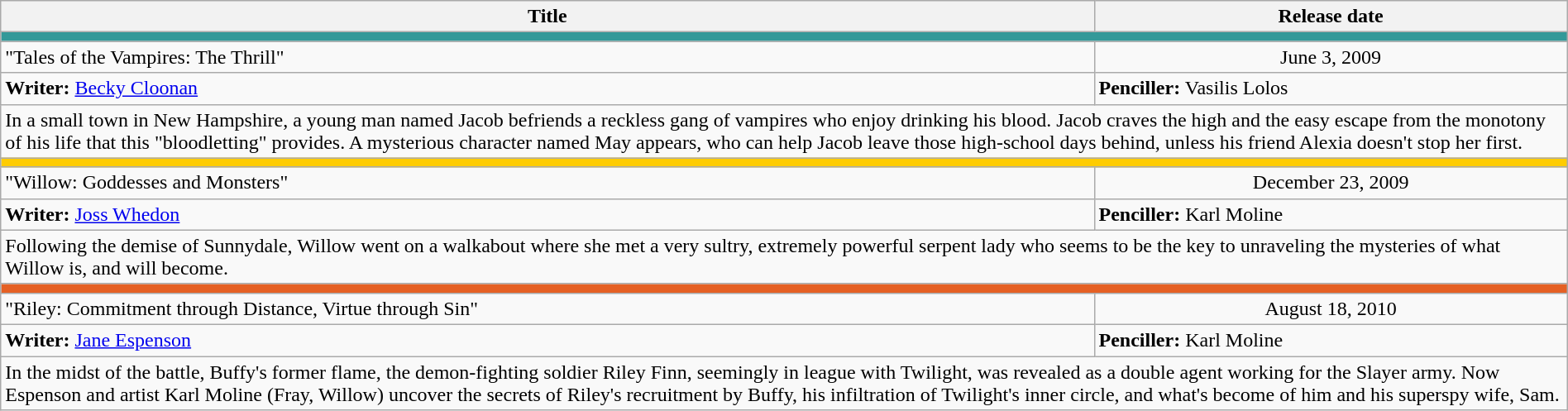<table class="wikitable" style="width:100%;">
<tr>
<th>Title</th>
<th>Release date</th>
</tr>
<tr>
<td colspan="6" style="background:#399;"></td>
</tr>
<tr>
<td>"Tales of the Vampires: The Thrill"</td>
<td style="text-align:center;">June 3, 2009</td>
</tr>
<tr>
<td><strong>Writer:</strong> <a href='#'>Becky Cloonan</a></td>
<td><strong>Penciller:</strong> Vasilis Lolos</td>
</tr>
<tr>
<td colspan="6">In a small town in New Hampshire, a young man named Jacob befriends a reckless gang of vampires who enjoy drinking his blood. Jacob craves the high and the easy escape from the monotony of his life that this "bloodletting" provides. A mysterious character named May appears, who can help Jacob leave those high-school days behind, unless his friend Alexia doesn't stop her first.</td>
</tr>
<tr>
<td colspan="6" style="background:#fc0;"></td>
</tr>
<tr>
<td>"Willow: Goddesses and Monsters"</td>
<td style="text-align:center;">December 23, 2009</td>
</tr>
<tr>
<td><strong>Writer:</strong> <a href='#'>Joss Whedon</a></td>
<td><strong>Penciller:</strong> Karl Moline</td>
</tr>
<tr>
<td colspan="6">Following the demise of Sunnydale, Willow went on a walkabout where she met a very sultry, extremely powerful serpent lady who seems to be the key to unraveling the mysteries of what Willow is, and will become.</td>
</tr>
<tr>
<td colspan="6" style="background:#e56024;"></td>
</tr>
<tr>
<td>"Riley: Commitment through Distance, Virtue through Sin"</td>
<td style="text-align:center;">August 18, 2010</td>
</tr>
<tr>
<td><strong>Writer:</strong> <a href='#'>Jane Espenson</a></td>
<td><strong>Penciller:</strong> Karl Moline</td>
</tr>
<tr>
<td colspan="6">In the midst of the battle, Buffy's former flame, the demon-fighting soldier Riley Finn, seemingly in league with Twilight, was revealed as a double agent working for the Slayer army. Now Espenson and artist Karl Moline (Fray, Willow) uncover the secrets of Riley's recruitment by Buffy, his infiltration of Twilight's inner circle, and what's become of him and his superspy wife, Sam.</td>
</tr>
</table>
